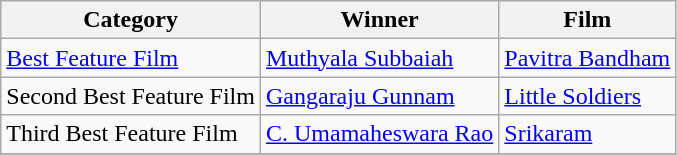<table class="wikitable">
<tr>
<th>Category</th>
<th>Winner</th>
<th>Film</th>
</tr>
<tr>
<td><a href='#'>Best Feature Film</a></td>
<td><a href='#'>Muthyala Subbaiah</a></td>
<td><a href='#'>Pavitra Bandham</a></td>
</tr>
<tr>
<td>Second Best Feature Film</td>
<td><a href='#'>Gangaraju Gunnam</a></td>
<td><a href='#'>Little Soldiers</a></td>
</tr>
<tr>
<td>Third Best Feature Film</td>
<td><a href='#'>C. Umamaheswara Rao</a></td>
<td><a href='#'>Srikaram</a></td>
</tr>
<tr>
</tr>
</table>
